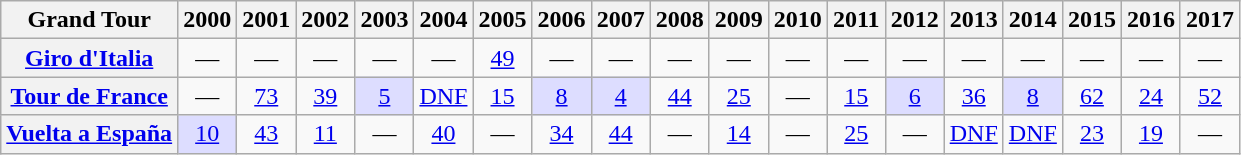<table class="wikitable plainrowheaders">
<tr>
<th>Grand Tour</th>
<th scope="col">2000</th>
<th scope="col">2001</th>
<th scope="col">2002</th>
<th scope="col">2003</th>
<th scope="col">2004</th>
<th scope="col">2005</th>
<th scope="col">2006</th>
<th scope="col">2007</th>
<th scope="col">2008</th>
<th scope="col">2009</th>
<th scope="col">2010</th>
<th scope="col">2011</th>
<th scope="col">2012</th>
<th scope="col">2013</th>
<th scope="col">2014</th>
<th scope="col">2015</th>
<th scope="col">2016</th>
<th scope="col">2017</th>
</tr>
<tr style="text-align:center;">
<th scope="row"> <a href='#'>Giro d'Italia</a></th>
<td>—</td>
<td>—</td>
<td>—</td>
<td>—</td>
<td>—</td>
<td><a href='#'>49</a></td>
<td>—</td>
<td>—</td>
<td>—</td>
<td>—</td>
<td>—</td>
<td>—</td>
<td>—</td>
<td>—</td>
<td>—</td>
<td>—</td>
<td>—</td>
<td>—</td>
</tr>
<tr style="text-align:center;">
<th scope="row"> <a href='#'>Tour de France</a></th>
<td>—</td>
<td><a href='#'>73</a></td>
<td><a href='#'>39</a></td>
<td style="background:#ddf;"><a href='#'>5</a></td>
<td><a href='#'>DNF</a></td>
<td><a href='#'>15</a></td>
<td style="background:#ddf;"><a href='#'>8</a></td>
<td style="background:#ddf;"><a href='#'>4</a></td>
<td><a href='#'>44</a></td>
<td><a href='#'>25</a></td>
<td>—</td>
<td><a href='#'>15</a></td>
<td style="background:#ddf;"><a href='#'>6</a></td>
<td><a href='#'>36</a></td>
<td style="background:#ddf;"><a href='#'>8</a></td>
<td><a href='#'>62</a></td>
<td><a href='#'>24</a></td>
<td><a href='#'>52</a></td>
</tr>
<tr style="text-align:center;">
<th scope="row"> <a href='#'>Vuelta a España</a></th>
<td style="background:#ddf;"><a href='#'>10</a></td>
<td><a href='#'>43</a></td>
<td><a href='#'>11</a></td>
<td>—</td>
<td><a href='#'>40</a></td>
<td>—</td>
<td><a href='#'>34</a></td>
<td><a href='#'>44</a></td>
<td>—</td>
<td><a href='#'>14</a></td>
<td>—</td>
<td><a href='#'>25</a></td>
<td>—</td>
<td><a href='#'>DNF</a></td>
<td><a href='#'>DNF</a></td>
<td><a href='#'>23</a></td>
<td><a href='#'>19</a></td>
<td>—</td>
</tr>
</table>
